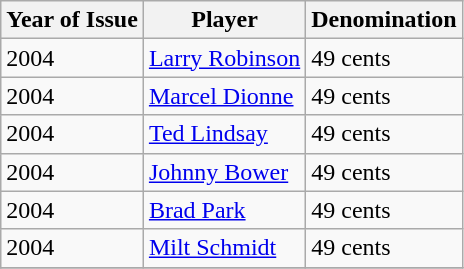<table class="wikitable">
<tr>
<th>Year of Issue</th>
<th>Player</th>
<th>Denomination</th>
</tr>
<tr>
<td>2004</td>
<td><a href='#'>Larry Robinson</a></td>
<td>49 cents</td>
</tr>
<tr>
<td>2004</td>
<td><a href='#'>Marcel Dionne</a></td>
<td>49 cents</td>
</tr>
<tr>
<td>2004</td>
<td><a href='#'>Ted Lindsay</a></td>
<td>49 cents</td>
</tr>
<tr>
<td>2004</td>
<td><a href='#'>Johnny Bower</a></td>
<td>49 cents</td>
</tr>
<tr>
<td>2004</td>
<td><a href='#'>Brad Park</a></td>
<td>49 cents</td>
</tr>
<tr>
<td>2004</td>
<td><a href='#'>Milt Schmidt</a></td>
<td>49 cents</td>
</tr>
<tr>
</tr>
</table>
